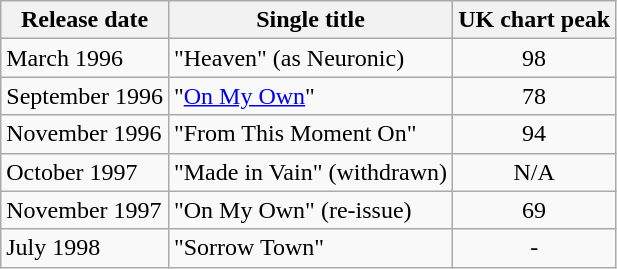<table class="wikitable">
<tr>
<th>Release date</th>
<th>Single title</th>
<th>UK chart peak<br></th>
</tr>
<tr>
<td>March 1996</td>
<td>"Heaven" (as Neuronic)</td>
<td align="center">98</td>
</tr>
<tr>
<td>September 1996</td>
<td>"<a href='#'>On My Own</a>"</td>
<td align="center">78</td>
</tr>
<tr>
<td>November 1996</td>
<td>"From This Moment On"</td>
<td align="center">94</td>
</tr>
<tr>
<td>October 1997</td>
<td>"Made in Vain" (withdrawn)</td>
<td align="center">N/A</td>
</tr>
<tr>
<td>November 1997</td>
<td>"On My Own" (re-issue)</td>
<td align="center">69</td>
</tr>
<tr>
<td>July 1998</td>
<td>"Sorrow Town"</td>
<td align="center">-</td>
</tr>
</table>
